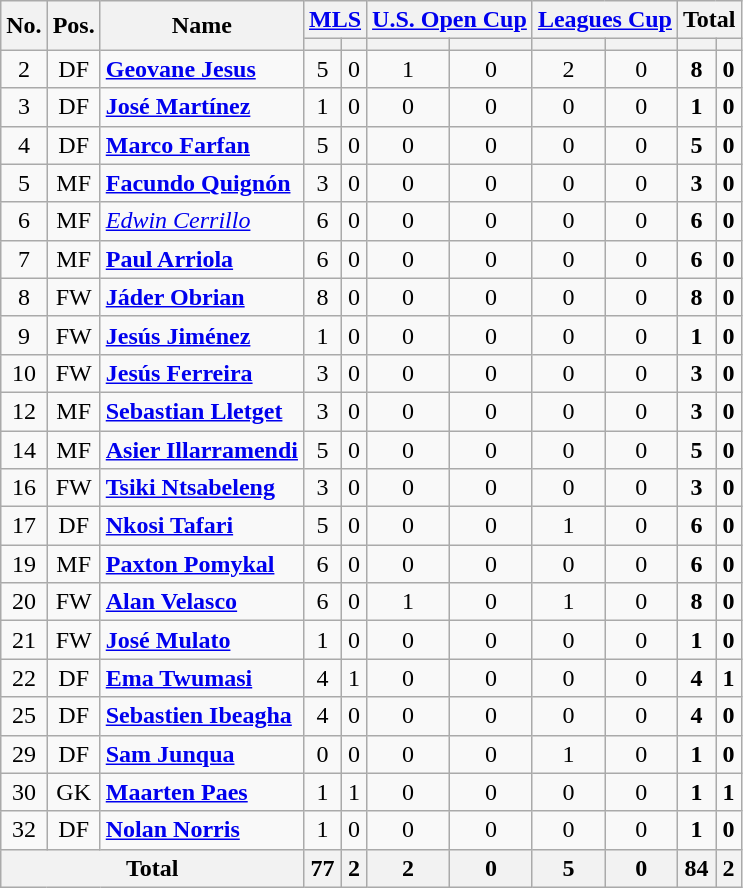<table class="wikitable sortable" style="text-align: center;">
<tr>
<th rowspan="2">No.</th>
<th rowspan="2">Pos.</th>
<th rowspan="2">Name</th>
<th colspan="2"><a href='#'>MLS</a></th>
<th colspan="2"><a href='#'>U.S. Open Cup</a></th>
<th colspan="2"><a href='#'>Leagues Cup</a></th>
<th colspan="2"><strong>Total</strong></th>
</tr>
<tr>
<th></th>
<th></th>
<th></th>
<th></th>
<th></th>
<th></th>
<th></th>
<th></th>
</tr>
<tr>
<td>2</td>
<td>DF</td>
<td align=left> <strong><a href='#'>Geovane Jesus</a></strong></td>
<td>5</td>
<td>0</td>
<td>1</td>
<td>0</td>
<td>2</td>
<td>0</td>
<td><strong>8</strong></td>
<td><strong>0</strong></td>
</tr>
<tr>
<td>3</td>
<td>DF</td>
<td align=left> <strong><a href='#'>José Martínez</a></strong></td>
<td>1</td>
<td>0</td>
<td>0</td>
<td>0</td>
<td>0</td>
<td>0</td>
<td><strong>1</strong></td>
<td><strong>0</strong></td>
</tr>
<tr>
<td>4</td>
<td>DF</td>
<td align=left> <strong><a href='#'>Marco Farfan</a></strong></td>
<td>5</td>
<td>0</td>
<td>0</td>
<td>0</td>
<td>0</td>
<td>0</td>
<td><strong>5</strong></td>
<td><strong>0</strong></td>
</tr>
<tr>
<td>5</td>
<td>MF</td>
<td align=left> <strong><a href='#'>Facundo Quignón</a></strong></td>
<td>3</td>
<td>0</td>
<td>0</td>
<td>0</td>
<td>0</td>
<td>0</td>
<td><strong>3</strong></td>
<td><strong>0</strong></td>
</tr>
<tr>
<td>6</td>
<td>MF</td>
<td align=left> <em><a href='#'>Edwin Cerrillo</a></em></td>
<td>6</td>
<td>0</td>
<td>0</td>
<td>0</td>
<td>0</td>
<td>0</td>
<td><strong>6</strong></td>
<td><strong>0</strong></td>
</tr>
<tr>
<td>7</td>
<td>MF</td>
<td align=left> <strong><a href='#'>Paul Arriola</a></strong></td>
<td>6</td>
<td>0</td>
<td>0</td>
<td>0</td>
<td>0</td>
<td>0</td>
<td><strong>6</strong></td>
<td><strong>0</strong></td>
</tr>
<tr>
<td>8</td>
<td>FW</td>
<td align=left> <strong><a href='#'>Jáder Obrian</a></strong></td>
<td>8</td>
<td>0</td>
<td>0</td>
<td>0</td>
<td>0</td>
<td>0</td>
<td><strong>8</strong></td>
<td><strong>0</strong></td>
</tr>
<tr>
<td>9</td>
<td>FW</td>
<td align=left> <strong><a href='#'>Jesús Jiménez</a></strong></td>
<td>1</td>
<td>0</td>
<td>0</td>
<td>0</td>
<td>0</td>
<td>0</td>
<td><strong>1</strong></td>
<td><strong>0</strong></td>
</tr>
<tr>
<td>10</td>
<td>FW</td>
<td align=left> <strong><a href='#'>Jesús Ferreira</a></strong></td>
<td>3</td>
<td>0</td>
<td>0</td>
<td>0</td>
<td>0</td>
<td>0</td>
<td><strong>3</strong></td>
<td><strong>0</strong></td>
</tr>
<tr>
<td>12</td>
<td>MF</td>
<td align=left> <strong><a href='#'>Sebastian Lletget</a></strong></td>
<td>3</td>
<td>0</td>
<td>0</td>
<td>0</td>
<td>0</td>
<td>0</td>
<td><strong>3</strong></td>
<td><strong>0</strong></td>
</tr>
<tr>
<td>14</td>
<td>MF</td>
<td align=left> <strong><a href='#'>Asier Illarramendi</a></strong></td>
<td>5</td>
<td>0</td>
<td>0</td>
<td>0</td>
<td>0</td>
<td>0</td>
<td><strong>5</strong></td>
<td><strong>0</strong></td>
</tr>
<tr>
<td>16</td>
<td>FW</td>
<td align=left> <strong><a href='#'>Tsiki Ntsabeleng</a></strong></td>
<td>3</td>
<td>0</td>
<td>0</td>
<td>0</td>
<td>0</td>
<td>0</td>
<td><strong>3</strong></td>
<td><strong>0</strong></td>
</tr>
<tr>
<td>17</td>
<td>DF</td>
<td align=left> <strong><a href='#'>Nkosi Tafari</a></strong></td>
<td>5</td>
<td>0</td>
<td>0</td>
<td>0</td>
<td>1</td>
<td>0</td>
<td><strong>6</strong></td>
<td><strong>0</strong></td>
</tr>
<tr>
<td>19</td>
<td>MF</td>
<td align=left> <strong><a href='#'>Paxton Pomykal</a></strong></td>
<td>6</td>
<td>0</td>
<td>0</td>
<td>0</td>
<td>0</td>
<td>0</td>
<td><strong>6</strong></td>
<td><strong>0</strong></td>
</tr>
<tr>
<td>20</td>
<td>FW</td>
<td align=left> <strong><a href='#'>Alan Velasco</a></strong></td>
<td>6</td>
<td>0</td>
<td>1</td>
<td>0</td>
<td>1</td>
<td>0</td>
<td><strong>8</strong></td>
<td><strong>0</strong></td>
</tr>
<tr>
<td>21</td>
<td>FW</td>
<td align=left> <strong><a href='#'>José Mulato</a></strong></td>
<td>1</td>
<td>0</td>
<td>0</td>
<td>0</td>
<td>0</td>
<td>0</td>
<td><strong>1</strong></td>
<td><strong>0</strong></td>
</tr>
<tr>
<td>22</td>
<td>DF</td>
<td align=left> <strong><a href='#'>Ema Twumasi</a></strong></td>
<td>4</td>
<td>1</td>
<td>0</td>
<td>0</td>
<td>0</td>
<td>0</td>
<td><strong>4</strong></td>
<td><strong>1</strong></td>
</tr>
<tr>
<td>25</td>
<td>DF</td>
<td align=left> <strong><a href='#'>Sebastien Ibeagha</a></strong></td>
<td>4</td>
<td>0</td>
<td>0</td>
<td>0</td>
<td>0</td>
<td>0</td>
<td><strong>4</strong></td>
<td><strong>0</strong></td>
</tr>
<tr>
<td>29</td>
<td>DF</td>
<td align=left> <strong><a href='#'>Sam Junqua</a></strong></td>
<td>0</td>
<td>0</td>
<td>0</td>
<td>0</td>
<td>1</td>
<td>0</td>
<td><strong>1</strong></td>
<td><strong>0</strong></td>
</tr>
<tr>
<td>30</td>
<td>GK</td>
<td align=left> <strong><a href='#'>Maarten Paes</a></strong></td>
<td>1</td>
<td>1</td>
<td>0</td>
<td>0</td>
<td>0</td>
<td>0</td>
<td><strong>1</strong></td>
<td><strong>1</strong></td>
</tr>
<tr>
<td>32</td>
<td>DF</td>
<td align=left> <strong><a href='#'>Nolan Norris</a></strong></td>
<td>1</td>
<td>0</td>
<td>0</td>
<td>0</td>
<td>0</td>
<td>0</td>
<td><strong>1</strong></td>
<td><strong>0</strong></td>
</tr>
<tr>
<th colspan=3>Total</th>
<th>77</th>
<th>2</th>
<th>2</th>
<th>0</th>
<th>5</th>
<th>0</th>
<th>84</th>
<th>2</th>
</tr>
</table>
